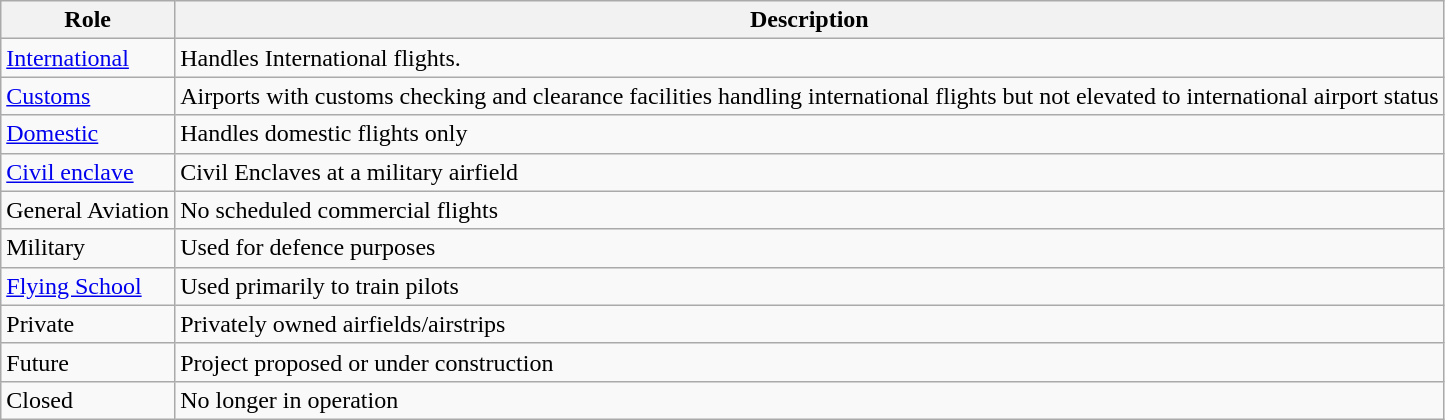<table class=wikitable>
<tr>
<th>Role</th>
<th>Description</th>
</tr>
<tr>
<td><a href='#'>International</a></td>
<td>Handles International flights.</td>
</tr>
<tr>
<td><a href='#'>Customs</a></td>
<td>Airports with customs checking and clearance facilities handling international flights but not elevated to international airport status</td>
</tr>
<tr>
<td><a href='#'>Domestic</a></td>
<td>Handles domestic flights only</td>
</tr>
<tr>
<td><a href='#'>Civil enclave</a></td>
<td>Civil Enclaves at a military airfield</td>
</tr>
<tr>
<td>General Aviation</td>
<td>No scheduled commercial flights</td>
</tr>
<tr>
<td>Military</td>
<td>Used for defence purposes</td>
</tr>
<tr>
<td><a href='#'>Flying School</a></td>
<td>Used primarily to train pilots</td>
</tr>
<tr>
<td>Private</td>
<td>Privately owned airfields/airstrips</td>
</tr>
<tr>
<td>Future</td>
<td>Project proposed or under construction</td>
</tr>
<tr>
<td>Closed</td>
<td>No longer in operation</td>
</tr>
</table>
